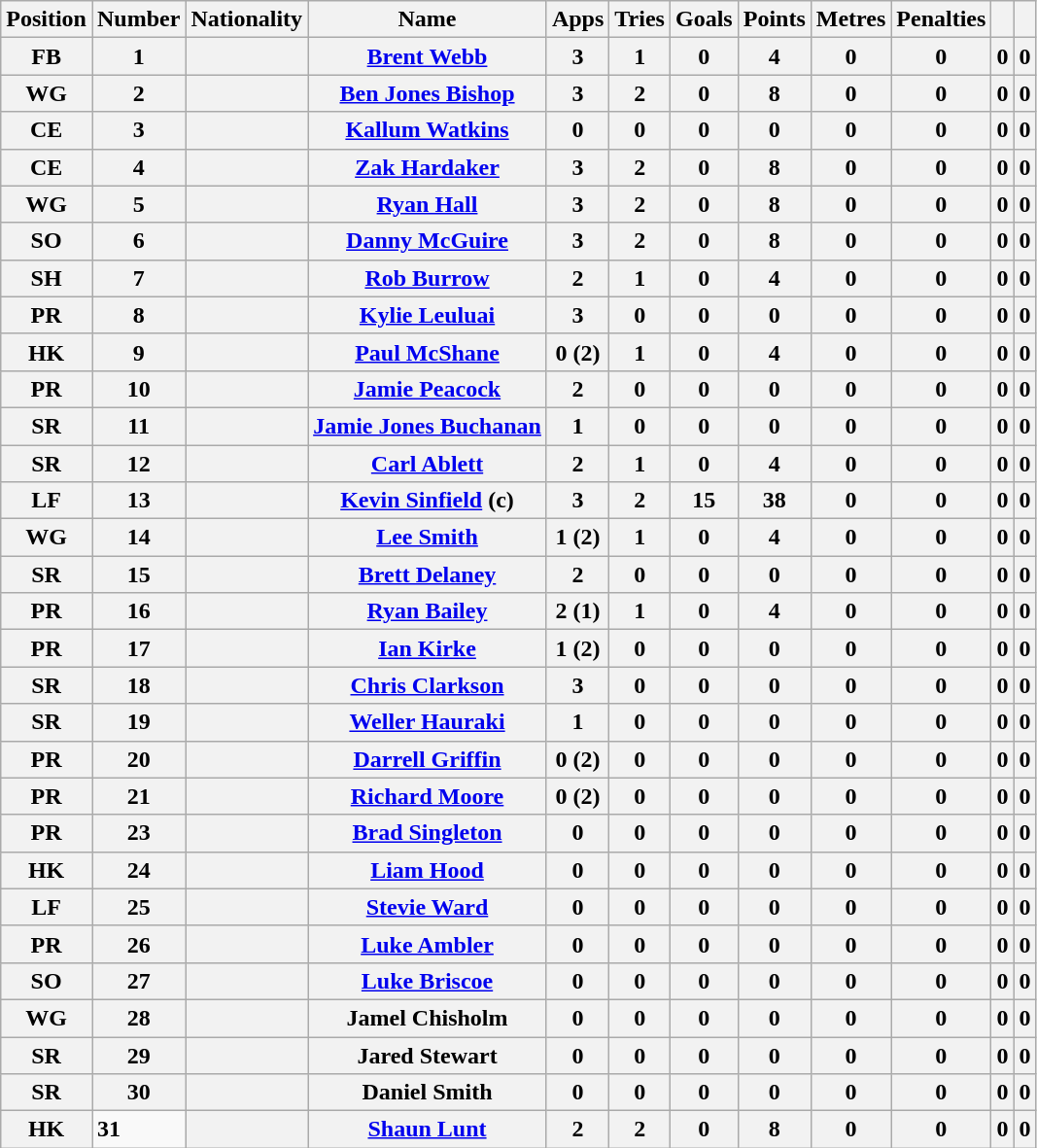<table class="wikitable">
<tr>
<th>Position</th>
<th>Number</th>
<th>Nationality</th>
<th>Name</th>
<th>Apps</th>
<th>Tries</th>
<th>Goals</th>
<th>Points</th>
<th>Metres</th>
<th>Penalties</th>
<th></th>
<th></th>
</tr>
<tr>
<th>FB</th>
<th><strong>1</strong></th>
<th></th>
<th><a href='#'>Brent Webb</a></th>
<th>3</th>
<th>1</th>
<th>0</th>
<th>4</th>
<th>0</th>
<th>0</th>
<th>0</th>
<th>0</th>
</tr>
<tr>
<th>WG</th>
<th><strong>2</strong></th>
<th></th>
<th><a href='#'>Ben Jones Bishop</a></th>
<th>3</th>
<th>2</th>
<th>0</th>
<th>8</th>
<th>0</th>
<th>0</th>
<th>0</th>
<th>0</th>
</tr>
<tr>
<th>CE</th>
<th><strong>3</strong></th>
<th></th>
<th><a href='#'>Kallum Watkins</a></th>
<th>0</th>
<th>0</th>
<th>0</th>
<th>0</th>
<th>0</th>
<th>0</th>
<th>0</th>
<th>0</th>
</tr>
<tr>
<th>CE</th>
<th><strong>4</strong></th>
<th></th>
<th><a href='#'>Zak Hardaker</a></th>
<th>3</th>
<th>2</th>
<th>0</th>
<th>8</th>
<th>0</th>
<th>0</th>
<th>0</th>
<th>0</th>
</tr>
<tr>
<th>WG</th>
<th><strong>5</strong></th>
<th></th>
<th><a href='#'>Ryan Hall</a></th>
<th>3</th>
<th>2</th>
<th>0</th>
<th>8</th>
<th>0</th>
<th>0</th>
<th>0</th>
<th>0</th>
</tr>
<tr>
<th>SO</th>
<th><strong>6</strong></th>
<th></th>
<th><a href='#'>Danny McGuire</a></th>
<th>3</th>
<th>2</th>
<th>0</th>
<th>8</th>
<th>0</th>
<th>0</th>
<th>0</th>
<th>0</th>
</tr>
<tr>
<th>SH</th>
<th><strong>7</strong></th>
<th></th>
<th><a href='#'>Rob Burrow</a></th>
<th>2</th>
<th>1</th>
<th>0</th>
<th>4</th>
<th>0</th>
<th>0</th>
<th>0</th>
<th>0</th>
</tr>
<tr>
<th>PR</th>
<th><strong>8</strong></th>
<th></th>
<th><a href='#'>Kylie Leuluai</a></th>
<th>3</th>
<th>0</th>
<th>0</th>
<th>0</th>
<th>0</th>
<th>0</th>
<th>0</th>
<th>0</th>
</tr>
<tr>
<th>HK</th>
<th><strong>9</strong></th>
<th></th>
<th><a href='#'>Paul McShane</a></th>
<th>0 (2)</th>
<th>1</th>
<th>0</th>
<th>4</th>
<th>0</th>
<th>0</th>
<th>0</th>
<th>0</th>
</tr>
<tr>
<th>PR</th>
<th><strong>10</strong></th>
<th></th>
<th><a href='#'>Jamie Peacock</a></th>
<th>2</th>
<th>0</th>
<th>0</th>
<th>0</th>
<th>0</th>
<th>0</th>
<th>0</th>
<th>0</th>
</tr>
<tr>
<th>SR</th>
<th><strong>11</strong></th>
<th></th>
<th><a href='#'>Jamie Jones Buchanan</a></th>
<th>1</th>
<th>0</th>
<th>0</th>
<th>0</th>
<th>0</th>
<th>0</th>
<th>0</th>
<th>0</th>
</tr>
<tr>
<th>SR</th>
<th><strong>12</strong></th>
<th></th>
<th><a href='#'>Carl Ablett</a></th>
<th>2</th>
<th>1</th>
<th>0</th>
<th>4</th>
<th>0</th>
<th>0</th>
<th>0</th>
<th>0</th>
</tr>
<tr>
<th>LF</th>
<th><strong>13</strong></th>
<th></th>
<th><a href='#'>Kevin Sinfield</a> (c)</th>
<th>3</th>
<th>2</th>
<th>15</th>
<th>38</th>
<th>0</th>
<th>0</th>
<th>0</th>
<th>0</th>
</tr>
<tr>
<th>WG</th>
<th><strong>14</strong></th>
<th></th>
<th><a href='#'>Lee Smith</a></th>
<th>1 (2)</th>
<th>1</th>
<th>0</th>
<th>4</th>
<th>0</th>
<th>0</th>
<th>0</th>
<th>0</th>
</tr>
<tr>
<th>SR</th>
<th><strong>15</strong></th>
<th></th>
<th><a href='#'>Brett Delaney</a></th>
<th>2</th>
<th>0</th>
<th>0</th>
<th>0</th>
<th>0</th>
<th>0</th>
<th>0</th>
<th>0</th>
</tr>
<tr>
<th>PR</th>
<th><strong>16</strong></th>
<th></th>
<th><a href='#'>Ryan Bailey</a></th>
<th>2 (1)</th>
<th>1</th>
<th>0</th>
<th>4</th>
<th>0</th>
<th>0</th>
<th>0</th>
<th>0</th>
</tr>
<tr>
<th>PR</th>
<th><strong>17</strong></th>
<th></th>
<th><a href='#'>Ian Kirke</a></th>
<th>1 (2)</th>
<th>0</th>
<th>0</th>
<th>0</th>
<th>0</th>
<th>0</th>
<th>0</th>
<th>0</th>
</tr>
<tr>
<th>SR</th>
<th><strong>18</strong></th>
<th></th>
<th><a href='#'>Chris Clarkson</a></th>
<th>3</th>
<th>0</th>
<th>0</th>
<th>0</th>
<th>0</th>
<th>0</th>
<th>0</th>
<th>0</th>
</tr>
<tr>
<th>SR</th>
<th><strong>19</strong></th>
<th></th>
<th><a href='#'>Weller Hauraki</a></th>
<th>1</th>
<th>0</th>
<th>0</th>
<th>0</th>
<th>0</th>
<th>0</th>
<th>0</th>
<th>0</th>
</tr>
<tr>
<th>PR</th>
<th><strong>20</strong></th>
<th></th>
<th><a href='#'>Darrell Griffin</a></th>
<th>0 (2)</th>
<th>0</th>
<th>0</th>
<th>0</th>
<th>0</th>
<th>0</th>
<th>0</th>
<th>0</th>
</tr>
<tr>
<th>PR</th>
<th><strong>21</strong></th>
<th></th>
<th><a href='#'>Richard Moore</a></th>
<th>0 (2)</th>
<th>0</th>
<th>0</th>
<th>0</th>
<th>0</th>
<th>0</th>
<th>0</th>
<th>0</th>
</tr>
<tr>
<th>PR</th>
<th><strong>23</strong></th>
<th></th>
<th><a href='#'>Brad Singleton</a></th>
<th>0</th>
<th>0</th>
<th>0</th>
<th>0</th>
<th>0</th>
<th>0</th>
<th>0</th>
<th>0</th>
</tr>
<tr>
<th>HK</th>
<th><strong>24</strong></th>
<th></th>
<th><a href='#'>Liam Hood</a></th>
<th>0</th>
<th>0</th>
<th>0</th>
<th>0</th>
<th>0</th>
<th>0</th>
<th>0</th>
<th>0</th>
</tr>
<tr>
<th>LF</th>
<th><strong>25</strong></th>
<th></th>
<th><a href='#'>Stevie Ward</a></th>
<th>0</th>
<th>0</th>
<th>0</th>
<th>0</th>
<th>0</th>
<th>0</th>
<th>0</th>
<th>0</th>
</tr>
<tr>
<th>PR</th>
<th><strong>26</strong></th>
<th></th>
<th><a href='#'>Luke Ambler</a></th>
<th>0</th>
<th>0</th>
<th>0</th>
<th>0</th>
<th>0</th>
<th>0</th>
<th>0</th>
<th>0</th>
</tr>
<tr>
<th>SO</th>
<th><strong>27</strong></th>
<th></th>
<th><a href='#'>Luke Briscoe</a></th>
<th>0</th>
<th>0</th>
<th>0</th>
<th>0</th>
<th>0</th>
<th>0</th>
<th>0</th>
<th>0</th>
</tr>
<tr>
<th>WG</th>
<th><strong>28</strong></th>
<th></th>
<th>Jamel Chisholm</th>
<th>0</th>
<th>0</th>
<th>0</th>
<th>0</th>
<th>0</th>
<th>0</th>
<th>0</th>
<th>0</th>
</tr>
<tr>
<th>SR</th>
<th><strong>29</strong></th>
<th></th>
<th>Jared Stewart</th>
<th>0</th>
<th>0</th>
<th>0</th>
<th>0</th>
<th>0</th>
<th>0</th>
<th>0</th>
<th>0</th>
</tr>
<tr>
<th>SR</th>
<th><strong>30</strong></th>
<th></th>
<th>Daniel Smith</th>
<th>0</th>
<th>0</th>
<th>0</th>
<th>0</th>
<th>0</th>
<th>0</th>
<th>0</th>
<th>0</th>
</tr>
<tr>
<th>HK</th>
<td><strong>31</strong></td>
<th></th>
<th><a href='#'>Shaun Lunt</a></th>
<th>2</th>
<th>2</th>
<th>0</th>
<th>8</th>
<th>0</th>
<th>0</th>
<th>0</th>
<th>0</th>
</tr>
</table>
